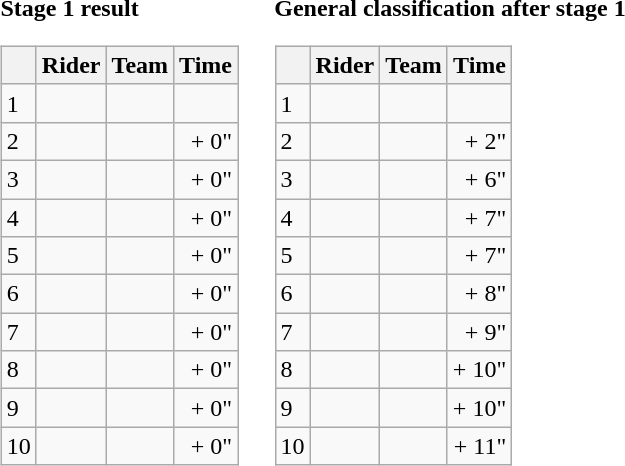<table>
<tr>
<td><strong>Stage 1 result</strong><br><table class="wikitable">
<tr>
<th></th>
<th>Rider</th>
<th>Team</th>
<th>Time</th>
</tr>
<tr>
<td>1</td>
<td></td>
<td></td>
<td align="right"></td>
</tr>
<tr>
<td>2</td>
<td></td>
<td></td>
<td align="right">+ 0"</td>
</tr>
<tr>
<td>3</td>
<td></td>
<td></td>
<td align="right">+ 0"</td>
</tr>
<tr>
<td>4</td>
<td></td>
<td></td>
<td align="right">+ 0"</td>
</tr>
<tr>
<td>5</td>
<td></td>
<td></td>
<td align="right">+ 0"</td>
</tr>
<tr>
<td>6</td>
<td></td>
<td></td>
<td align="right">+ 0"</td>
</tr>
<tr>
<td>7</td>
<td></td>
<td></td>
<td align="right">+ 0"</td>
</tr>
<tr>
<td>8</td>
<td></td>
<td></td>
<td align="right">+ 0"</td>
</tr>
<tr>
<td>9</td>
<td></td>
<td></td>
<td align="right">+ 0"</td>
</tr>
<tr>
<td>10</td>
<td></td>
<td></td>
<td align="right">+ 0"</td>
</tr>
</table>
</td>
<td></td>
<td><strong>General classification after stage 1</strong><br><table class="wikitable">
<tr>
<th></th>
<th>Rider</th>
<th>Team</th>
<th>Time</th>
</tr>
<tr>
<td>1</td>
<td></td>
<td></td>
<td align="right"></td>
</tr>
<tr>
<td>2</td>
<td></td>
<td></td>
<td align="right">+ 2"</td>
</tr>
<tr>
<td>3</td>
<td></td>
<td></td>
<td align="right">+ 6"</td>
</tr>
<tr>
<td>4</td>
<td></td>
<td></td>
<td align="right">+ 7"</td>
</tr>
<tr>
<td>5</td>
<td></td>
<td></td>
<td align="right">+ 7"</td>
</tr>
<tr>
<td>6</td>
<td></td>
<td></td>
<td align="right">+ 8"</td>
</tr>
<tr>
<td>7</td>
<td></td>
<td></td>
<td align="right">+ 9"</td>
</tr>
<tr>
<td>8</td>
<td></td>
<td></td>
<td align="right">+ 10"</td>
</tr>
<tr>
<td>9</td>
<td></td>
<td></td>
<td align="right">+ 10"</td>
</tr>
<tr>
<td>10</td>
<td></td>
<td></td>
<td align="right">+ 11"</td>
</tr>
</table>
</td>
</tr>
</table>
